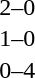<table cellspacing=1 width=70%>
<tr>
<th width=25%></th>
<th width=30%></th>
<th width=15%></th>
<th width=30%></th>
</tr>
<tr>
<td></td>
<td align=right></td>
<td align=center>2–0</td>
<td></td>
</tr>
<tr>
<td></td>
<td align=right></td>
<td align=center>1–0</td>
<td></td>
</tr>
<tr>
<td></td>
<td align=right></td>
<td align=center>0–4</td>
<td></td>
</tr>
</table>
